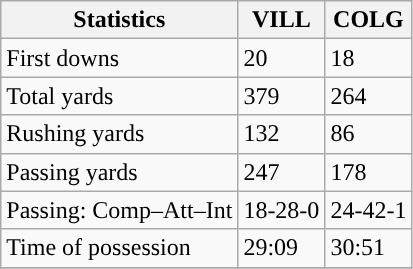<table class="wikitable" style="float: left;">
<tr>
<th>Statistics</th>
<th>VILL</th>
<th>COLG</th>
</tr>
<tr>
<td>First downs</td>
<td>20</td>
<td>18</td>
</tr>
<tr>
<td>Total yards</td>
<td>379</td>
<td>264</td>
</tr>
<tr>
<td>Rushing yards</td>
<td>132</td>
<td>86</td>
</tr>
<tr>
<td>Passing yards</td>
<td>247</td>
<td>178</td>
</tr>
<tr>
<td>Passing: Comp–Att–Int</td>
<td>18-28-0</td>
<td>24-42-1</td>
</tr>
<tr>
<td>Time of possession</td>
<td>29:09</td>
<td>30:51</td>
</tr>
<tr>
</tr>
</table>
